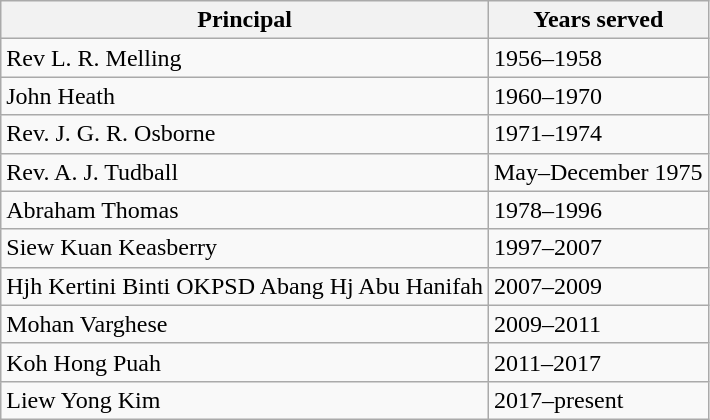<table class="wikitable">
<tr>
<th>Principal</th>
<th>Years served</th>
</tr>
<tr>
<td>Rev L. R. Melling</td>
<td>1956–1958</td>
</tr>
<tr>
<td>John Heath</td>
<td>1960–1970</td>
</tr>
<tr>
<td>Rev. J. G. R. Osborne</td>
<td>1971–1974</td>
</tr>
<tr>
<td>Rev. A. J. Tudball</td>
<td>May–December 1975</td>
</tr>
<tr>
<td>Abraham Thomas</td>
<td>1978–1996</td>
</tr>
<tr>
<td>Siew Kuan Keasberry</td>
<td>1997–2007</td>
</tr>
<tr>
<td>Hjh Kertini Binti OKPSD Abang Hj Abu Hanifah</td>
<td>2007–2009</td>
</tr>
<tr>
<td>Mohan Varghese</td>
<td>2009–2011</td>
</tr>
<tr>
<td>Koh Hong Puah</td>
<td>2011–2017</td>
</tr>
<tr>
<td>Liew Yong Kim</td>
<td>2017–present</td>
</tr>
</table>
